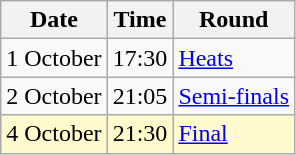<table class="wikitable">
<tr>
<th>Date</th>
<th>Time</th>
<th>Round</th>
</tr>
<tr>
<td>1 October</td>
<td>17:30</td>
<td><a href='#'>Heats</a></td>
</tr>
<tr>
<td>2 October</td>
<td>21:05</td>
<td><a href='#'>Semi-finals</a></td>
</tr>
<tr style=background:lemonchiffon>
<td>4 October</td>
<td>21:30</td>
<td><a href='#'>Final</a></td>
</tr>
</table>
